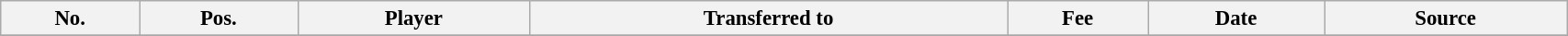<table class="wikitable sortable" style="width:90%; text-align:center; font-size:95%; text-align:left;">
<tr>
<th>No.</th>
<th>Pos.</th>
<th>Player</th>
<th>Transferred to</th>
<th>Fee</th>
<th>Date</th>
<th>Source</th>
</tr>
<tr>
</tr>
</table>
